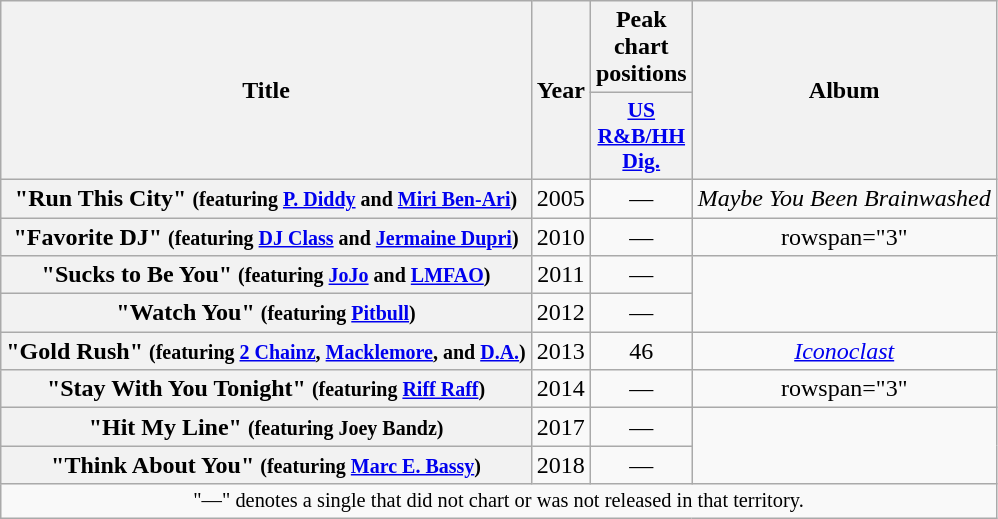<table class="wikitable plainrowheaders" style="text-align:center;">
<tr>
<th scope="col" rowspan="2">Title</th>
<th scope="col" rowspan="2">Year</th>
<th scope="col" colspan="1">Peak chart positions</th>
<th scope="col" rowspan="2">Album</th>
</tr>
<tr>
<th scope="col" style="width:3em;font-size:90%;"><a href='#'>US<br>R&B/HH<br>Dig.</a><br></th>
</tr>
<tr>
<th scope="row">"Run This City" <small>(featuring <a href='#'>P. Diddy</a> and <a href='#'>Miri Ben-Ari</a>)</small></th>
<td>2005</td>
<td>—</td>
<td><em>Maybe You Been Brainwashed</em></td>
</tr>
<tr>
<th scope="row">"Favorite DJ" <small>(featuring <a href='#'>DJ Class</a> and <a href='#'>Jermaine Dupri</a>)</small></th>
<td>2010</td>
<td>—</td>
<td>rowspan="3" </td>
</tr>
<tr>
<th scope="row">"Sucks to Be You" <small>(featuring <a href='#'>JoJo</a> and <a href='#'>LMFAO</a>)</small></th>
<td>2011</td>
<td>—</td>
</tr>
<tr>
<th scope="row">"Watch You" <small>(featuring <a href='#'>Pitbull</a>)</small></th>
<td>2012</td>
<td>—</td>
</tr>
<tr>
<th scope="row">"Gold Rush" <small>(featuring <a href='#'>2 Chainz</a>, <a href='#'>Macklemore</a>, and <a href='#'>D.A.</a>)</small></th>
<td>2013</td>
<td>46</td>
<td><em><a href='#'>Iconoclast</a></em></td>
</tr>
<tr>
<th scope="row">"Stay With You Tonight" <small>(featuring <a href='#'>Riff Raff</a>)</small></th>
<td>2014</td>
<td>—</td>
<td>rowspan="3" </td>
</tr>
<tr>
<th scope="row">"Hit My Line" <small>(featuring Joey Bandz)</small></th>
<td>2017</td>
<td>—</td>
</tr>
<tr>
<th scope="row">"Think About You" <small>(featuring <a href='#'>Marc E. Bassy</a>)</small></th>
<td>2018</td>
<td>—</td>
</tr>
<tr>
<td colspan="10" style="font-size:85%">"—" denotes a single that did not chart or was not released in that territory.</td>
</tr>
</table>
